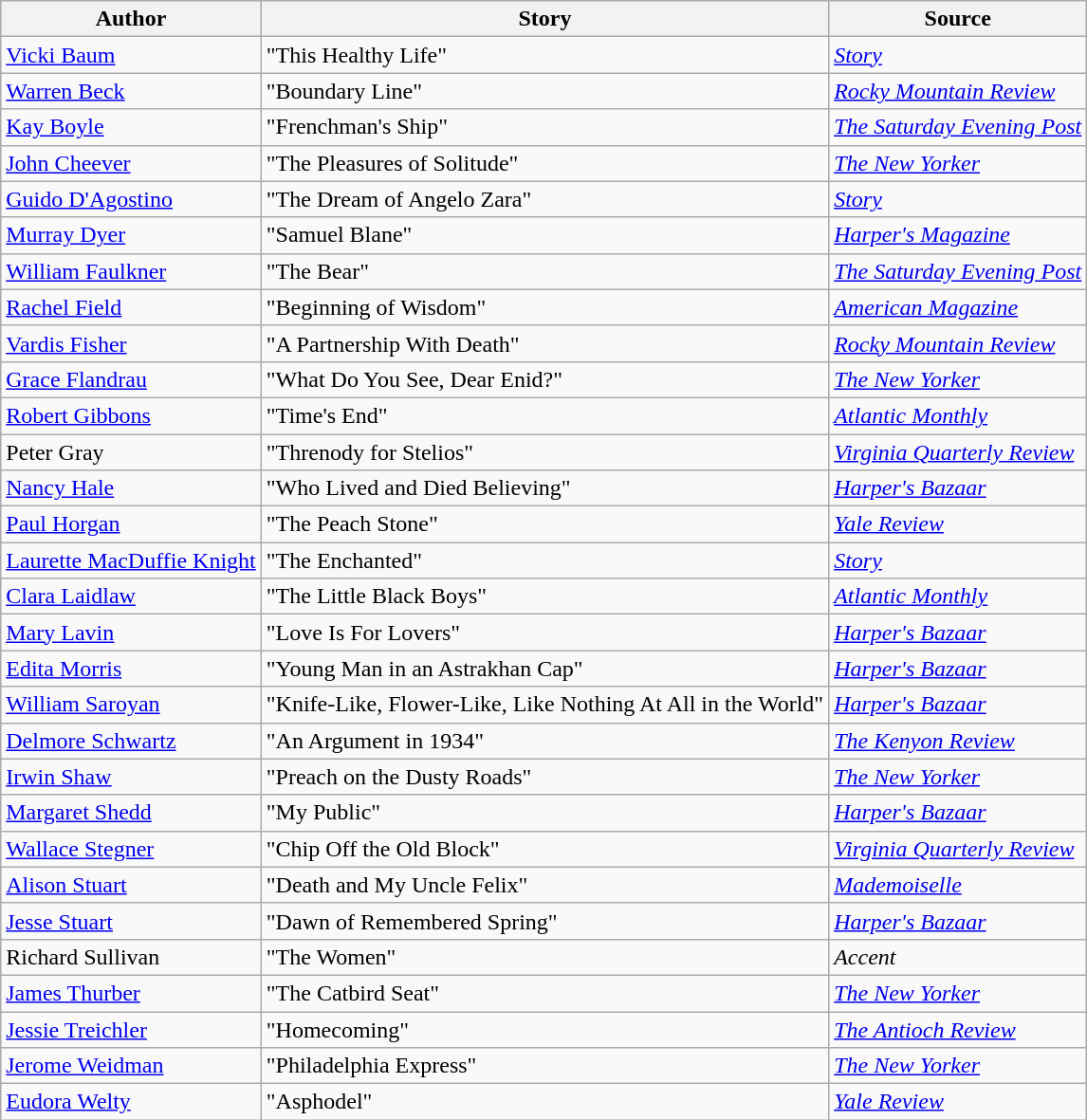<table class="wikitable">
<tr>
<th>Author</th>
<th>Story</th>
<th>Source</th>
</tr>
<tr>
<td><a href='#'>Vicki Baum</a></td>
<td>"This Healthy Life"</td>
<td><a href='#'><em>Story</em></a></td>
</tr>
<tr>
<td><a href='#'>Warren Beck</a></td>
<td>"Boundary Line"</td>
<td><em><a href='#'>Rocky Mountain Review</a></em></td>
</tr>
<tr>
<td><a href='#'>Kay Boyle</a></td>
<td>"Frenchman's Ship"</td>
<td><em><a href='#'>The Saturday Evening Post</a></em></td>
</tr>
<tr>
<td><a href='#'>John Cheever</a></td>
<td>"The Pleasures of Solitude"</td>
<td><em><a href='#'>The New Yorker</a></em></td>
</tr>
<tr>
<td><a href='#'>Guido D'Agostino</a></td>
<td>"The Dream of Angelo Zara"</td>
<td><a href='#'><em>Story</em></a></td>
</tr>
<tr>
<td><a href='#'>Murray Dyer</a></td>
<td>"Samuel Blane"</td>
<td><em><a href='#'>Harper's Magazine</a></em></td>
</tr>
<tr>
<td><a href='#'>William Faulkner</a></td>
<td>"The Bear"</td>
<td><em><a href='#'>The Saturday Evening Post</a></em></td>
</tr>
<tr>
<td><a href='#'>Rachel Field</a></td>
<td>"Beginning of Wisdom"</td>
<td><em><a href='#'>American Magazine</a></em></td>
</tr>
<tr>
<td><a href='#'>Vardis Fisher</a></td>
<td>"A Partnership With Death"</td>
<td><em><a href='#'>Rocky Mountain Review</a></em></td>
</tr>
<tr>
<td><a href='#'>Grace Flandrau</a></td>
<td>"What Do You See, Dear Enid?"</td>
<td><em><a href='#'>The New Yorker</a></em></td>
</tr>
<tr>
<td><a href='#'>Robert Gibbons</a></td>
<td>"Time's End"</td>
<td><em><a href='#'>Atlantic Monthly</a></em></td>
</tr>
<tr>
<td>Peter Gray</td>
<td>"Threnody for Stelios"</td>
<td><em><a href='#'>Virginia Quarterly Review</a></em></td>
</tr>
<tr>
<td><a href='#'>Nancy Hale</a></td>
<td>"Who Lived and Died Believing"</td>
<td><em><a href='#'>Harper's Bazaar</a></em></td>
</tr>
<tr>
<td><a href='#'>Paul Horgan</a></td>
<td>"The Peach Stone"</td>
<td><em><a href='#'>Yale Review</a></em></td>
</tr>
<tr>
<td><a href='#'>Laurette MacDuffie Knight</a></td>
<td>"The Enchanted"</td>
<td><a href='#'><em>Story</em></a></td>
</tr>
<tr>
<td><a href='#'>Clara Laidlaw</a></td>
<td>"The Little Black Boys"</td>
<td><em><a href='#'>Atlantic Monthly</a></em></td>
</tr>
<tr>
<td><a href='#'>Mary Lavin</a></td>
<td>"Love Is For Lovers"</td>
<td><em><a href='#'>Harper's Bazaar</a></em></td>
</tr>
<tr>
<td><a href='#'>Edita Morris</a></td>
<td>"Young Man in an Astrakhan Cap"</td>
<td><em><a href='#'>Harper's Bazaar</a></em></td>
</tr>
<tr>
<td><a href='#'>William Saroyan</a></td>
<td>"Knife-Like, Flower-Like, Like Nothing At All in the World"</td>
<td><em><a href='#'>Harper's Bazaar</a></em></td>
</tr>
<tr>
<td><a href='#'>Delmore Schwartz</a></td>
<td>"An Argument in 1934"</td>
<td><em><a href='#'>The Kenyon Review</a></em></td>
</tr>
<tr>
<td><a href='#'>Irwin Shaw</a></td>
<td>"Preach on the Dusty Roads"</td>
<td><em><a href='#'>The New Yorker</a></em></td>
</tr>
<tr>
<td><a href='#'>Margaret Shedd</a></td>
<td>"My Public"</td>
<td><em><a href='#'>Harper's Bazaar</a></em></td>
</tr>
<tr>
<td><a href='#'>Wallace Stegner</a></td>
<td>"Chip Off the Old Block"</td>
<td><em><a href='#'>Virginia Quarterly Review</a></em></td>
</tr>
<tr>
<td><a href='#'>Alison Stuart</a></td>
<td>"Death and My Uncle Felix"</td>
<td><a href='#'><em>Mademoiselle</em></a></td>
</tr>
<tr>
<td><a href='#'>Jesse Stuart</a></td>
<td>"Dawn of Remembered Spring"</td>
<td><em><a href='#'>Harper's Bazaar</a></em></td>
</tr>
<tr>
<td>Richard Sullivan</td>
<td>"The Women"</td>
<td><em>Accent</em></td>
</tr>
<tr>
<td><a href='#'>James Thurber</a></td>
<td>"The Catbird Seat"</td>
<td><em><a href='#'>The New Yorker</a></em></td>
</tr>
<tr>
<td><a href='#'>Jessie Treichler</a></td>
<td>"Homecoming"</td>
<td><em><a href='#'>The Antioch Review</a></em></td>
</tr>
<tr>
<td><a href='#'>Jerome Weidman</a></td>
<td>"Philadelphia Express"</td>
<td><em><a href='#'>The New Yorker</a></em></td>
</tr>
<tr>
<td><a href='#'>Eudora Welty</a></td>
<td>"Asphodel"</td>
<td><em><a href='#'>Yale Review</a></em></td>
</tr>
</table>
